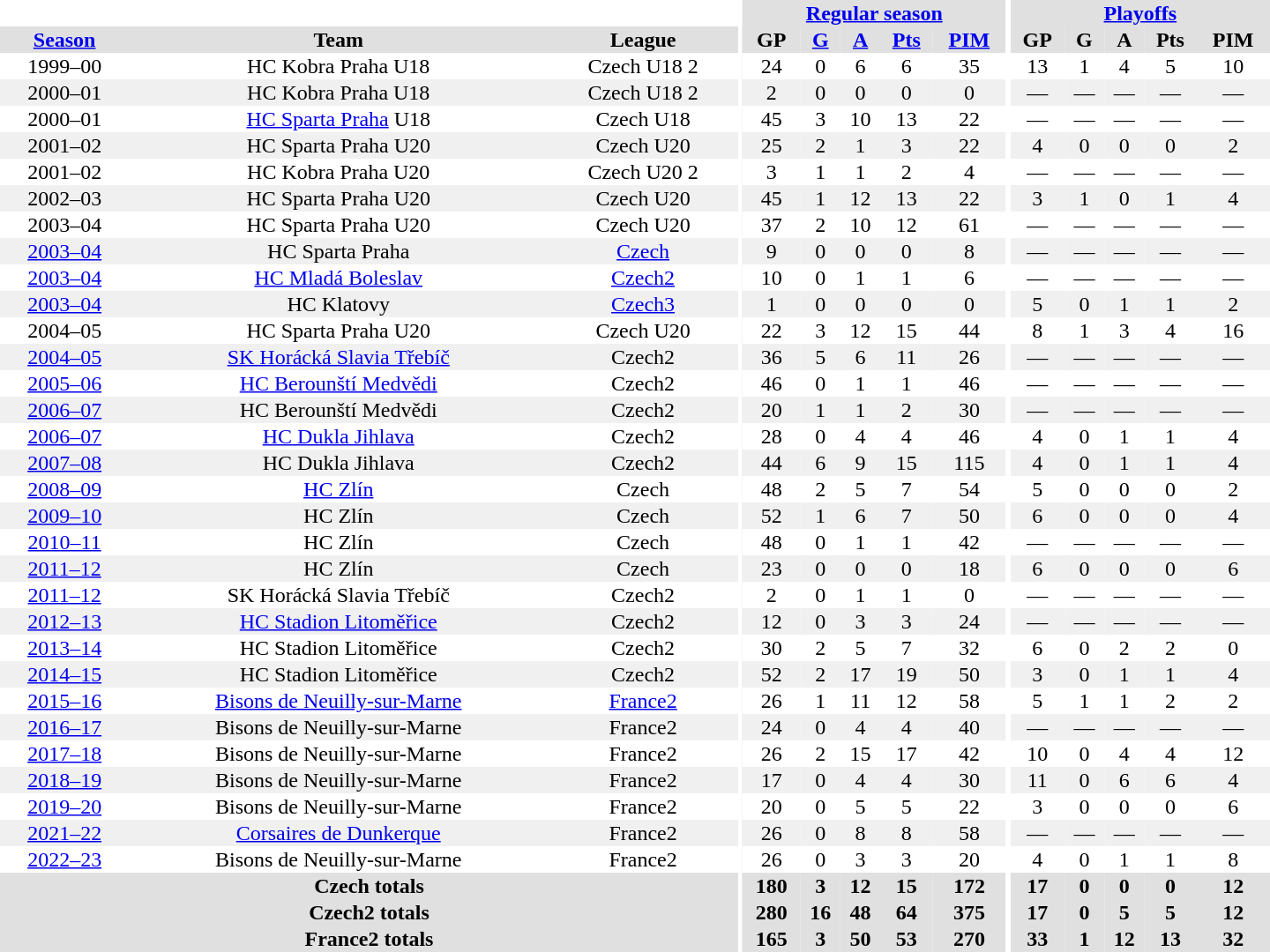<table border="0" cellpadding="1" cellspacing="0" style="text-align:center; width:60em">
<tr bgcolor="#e0e0e0">
<th colspan="3" bgcolor="#ffffff"></th>
<th rowspan="99" bgcolor="#ffffff"></th>
<th colspan="5"><a href='#'>Regular season</a></th>
<th rowspan="99" bgcolor="#ffffff"></th>
<th colspan="5"><a href='#'>Playoffs</a></th>
</tr>
<tr bgcolor="#e0e0e0">
<th><a href='#'>Season</a></th>
<th>Team</th>
<th>League</th>
<th>GP</th>
<th><a href='#'>G</a></th>
<th><a href='#'>A</a></th>
<th><a href='#'>Pts</a></th>
<th><a href='#'>PIM</a></th>
<th>GP</th>
<th>G</th>
<th>A</th>
<th>Pts</th>
<th>PIM</th>
</tr>
<tr>
<td>1999–00</td>
<td>HC Kobra Praha U18</td>
<td>Czech U18 2</td>
<td>24</td>
<td>0</td>
<td>6</td>
<td>6</td>
<td>35</td>
<td>13</td>
<td>1</td>
<td>4</td>
<td>5</td>
<td>10</td>
</tr>
<tr bgcolor="#f0f0f0">
<td>2000–01</td>
<td>HC Kobra Praha U18</td>
<td>Czech U18 2</td>
<td>2</td>
<td>0</td>
<td>0</td>
<td>0</td>
<td>0</td>
<td>—</td>
<td>—</td>
<td>—</td>
<td>—</td>
<td>—</td>
</tr>
<tr>
<td>2000–01</td>
<td><a href='#'>HC Sparta Praha</a> U18</td>
<td>Czech U18</td>
<td>45</td>
<td>3</td>
<td>10</td>
<td>13</td>
<td>22</td>
<td>—</td>
<td>—</td>
<td>—</td>
<td>—</td>
<td>—</td>
</tr>
<tr bgcolor="#f0f0f0">
<td>2001–02</td>
<td>HC Sparta Praha U20</td>
<td>Czech U20</td>
<td>25</td>
<td>2</td>
<td>1</td>
<td>3</td>
<td>22</td>
<td>4</td>
<td>0</td>
<td>0</td>
<td>0</td>
<td>2</td>
</tr>
<tr>
<td>2001–02</td>
<td>HC Kobra Praha U20</td>
<td>Czech U20 2</td>
<td>3</td>
<td>1</td>
<td>1</td>
<td>2</td>
<td>4</td>
<td>—</td>
<td>—</td>
<td>—</td>
<td>—</td>
<td>—</td>
</tr>
<tr bgcolor="#f0f0f0">
<td>2002–03</td>
<td>HC Sparta Praha U20</td>
<td>Czech U20</td>
<td>45</td>
<td>1</td>
<td>12</td>
<td>13</td>
<td>22</td>
<td>3</td>
<td>1</td>
<td>0</td>
<td>1</td>
<td>4</td>
</tr>
<tr>
<td>2003–04</td>
<td>HC Sparta Praha U20</td>
<td>Czech U20</td>
<td>37</td>
<td>2</td>
<td>10</td>
<td>12</td>
<td>61</td>
<td>—</td>
<td>—</td>
<td>—</td>
<td>—</td>
<td>—</td>
</tr>
<tr bgcolor="#f0f0f0">
<td><a href='#'>2003–04</a></td>
<td>HC Sparta Praha</td>
<td><a href='#'>Czech</a></td>
<td>9</td>
<td>0</td>
<td>0</td>
<td>0</td>
<td>8</td>
<td>—</td>
<td>—</td>
<td>—</td>
<td>—</td>
<td>—</td>
</tr>
<tr>
<td><a href='#'>2003–04</a></td>
<td><a href='#'>HC Mladá Boleslav</a></td>
<td><a href='#'>Czech2</a></td>
<td>10</td>
<td>0</td>
<td>1</td>
<td>1</td>
<td>6</td>
<td>—</td>
<td>—</td>
<td>—</td>
<td>—</td>
<td>—</td>
</tr>
<tr bgcolor="#f0f0f0">
<td><a href='#'>2003–04</a></td>
<td>HC Klatovy</td>
<td><a href='#'>Czech3</a></td>
<td>1</td>
<td>0</td>
<td>0</td>
<td>0</td>
<td>0</td>
<td>5</td>
<td>0</td>
<td>1</td>
<td>1</td>
<td>2</td>
</tr>
<tr>
<td>2004–05</td>
<td>HC Sparta Praha U20</td>
<td>Czech U20</td>
<td>22</td>
<td>3</td>
<td>12</td>
<td>15</td>
<td>44</td>
<td>8</td>
<td>1</td>
<td>3</td>
<td>4</td>
<td>16</td>
</tr>
<tr bgcolor="#f0f0f0">
<td><a href='#'>2004–05</a></td>
<td><a href='#'>SK Horácká Slavia Třebíč</a></td>
<td>Czech2</td>
<td>36</td>
<td>5</td>
<td>6</td>
<td>11</td>
<td>26</td>
<td>—</td>
<td>—</td>
<td>—</td>
<td>—</td>
<td>—</td>
</tr>
<tr>
<td><a href='#'>2005–06</a></td>
<td><a href='#'>HC Berounští Medvědi</a></td>
<td>Czech2</td>
<td>46</td>
<td>0</td>
<td>1</td>
<td>1</td>
<td>46</td>
<td>—</td>
<td>—</td>
<td>—</td>
<td>—</td>
<td>—</td>
</tr>
<tr bgcolor="#f0f0f0">
<td><a href='#'>2006–07</a></td>
<td>HC Berounští Medvědi</td>
<td>Czech2</td>
<td>20</td>
<td>1</td>
<td>1</td>
<td>2</td>
<td>30</td>
<td>—</td>
<td>—</td>
<td>—</td>
<td>—</td>
<td>—</td>
</tr>
<tr>
<td><a href='#'>2006–07</a></td>
<td><a href='#'>HC Dukla Jihlava</a></td>
<td>Czech2</td>
<td>28</td>
<td>0</td>
<td>4</td>
<td>4</td>
<td>46</td>
<td>4</td>
<td>0</td>
<td>1</td>
<td>1</td>
<td>4</td>
</tr>
<tr bgcolor="#f0f0f0">
<td><a href='#'>2007–08</a></td>
<td>HC Dukla Jihlava</td>
<td>Czech2</td>
<td>44</td>
<td>6</td>
<td>9</td>
<td>15</td>
<td>115</td>
<td>4</td>
<td>0</td>
<td>1</td>
<td>1</td>
<td>4</td>
</tr>
<tr>
<td><a href='#'>2008–09</a></td>
<td><a href='#'>HC Zlín</a></td>
<td>Czech</td>
<td>48</td>
<td>2</td>
<td>5</td>
<td>7</td>
<td>54</td>
<td>5</td>
<td>0</td>
<td>0</td>
<td>0</td>
<td>2</td>
</tr>
<tr bgcolor="#f0f0f0">
<td><a href='#'>2009–10</a></td>
<td>HC Zlín</td>
<td>Czech</td>
<td>52</td>
<td>1</td>
<td>6</td>
<td>7</td>
<td>50</td>
<td>6</td>
<td>0</td>
<td>0</td>
<td>0</td>
<td>4</td>
</tr>
<tr>
<td><a href='#'>2010–11</a></td>
<td>HC Zlín</td>
<td>Czech</td>
<td>48</td>
<td>0</td>
<td>1</td>
<td>1</td>
<td>42</td>
<td>—</td>
<td>—</td>
<td>—</td>
<td>—</td>
<td>—</td>
</tr>
<tr bgcolor="#f0f0f0">
<td><a href='#'>2011–12</a></td>
<td>HC Zlín</td>
<td>Czech</td>
<td>23</td>
<td>0</td>
<td>0</td>
<td>0</td>
<td>18</td>
<td>6</td>
<td>0</td>
<td>0</td>
<td>0</td>
<td>6</td>
</tr>
<tr>
<td><a href='#'>2011–12</a></td>
<td>SK Horácká Slavia Třebíč</td>
<td>Czech2</td>
<td>2</td>
<td>0</td>
<td>1</td>
<td>1</td>
<td>0</td>
<td>—</td>
<td>—</td>
<td>—</td>
<td>—</td>
<td>—</td>
</tr>
<tr bgcolor="#f0f0f0">
<td><a href='#'>2012–13</a></td>
<td><a href='#'>HC Stadion Litoměřice</a></td>
<td>Czech2</td>
<td>12</td>
<td>0</td>
<td>3</td>
<td>3</td>
<td>24</td>
<td>—</td>
<td>—</td>
<td>—</td>
<td>—</td>
<td>—</td>
</tr>
<tr>
<td><a href='#'>2013–14</a></td>
<td>HC Stadion Litoměřice</td>
<td>Czech2</td>
<td>30</td>
<td>2</td>
<td>5</td>
<td>7</td>
<td>32</td>
<td>6</td>
<td>0</td>
<td>2</td>
<td>2</td>
<td>0</td>
</tr>
<tr bgcolor="#f0f0f0">
<td><a href='#'>2014–15</a></td>
<td>HC Stadion Litoměřice</td>
<td>Czech2</td>
<td>52</td>
<td>2</td>
<td>17</td>
<td>19</td>
<td>50</td>
<td>3</td>
<td>0</td>
<td>1</td>
<td>1</td>
<td>4</td>
</tr>
<tr>
<td><a href='#'>2015–16</a></td>
<td><a href='#'>Bisons de Neuilly-sur-Marne</a></td>
<td><a href='#'>France2</a></td>
<td>26</td>
<td>1</td>
<td>11</td>
<td>12</td>
<td>58</td>
<td>5</td>
<td>1</td>
<td>1</td>
<td>2</td>
<td>2</td>
</tr>
<tr bgcolor="#f0f0f0">
<td><a href='#'>2016–17</a></td>
<td>Bisons de Neuilly-sur-Marne</td>
<td>France2</td>
<td>24</td>
<td>0</td>
<td>4</td>
<td>4</td>
<td>40</td>
<td>—</td>
<td>—</td>
<td>—</td>
<td>—</td>
<td>—</td>
</tr>
<tr>
<td><a href='#'>2017–18</a></td>
<td>Bisons de Neuilly-sur-Marne</td>
<td>France2</td>
<td>26</td>
<td>2</td>
<td>15</td>
<td>17</td>
<td>42</td>
<td>10</td>
<td>0</td>
<td>4</td>
<td>4</td>
<td>12</td>
</tr>
<tr bgcolor="#f0f0f0">
<td><a href='#'>2018–19</a></td>
<td>Bisons de Neuilly-sur-Marne</td>
<td>France2</td>
<td>17</td>
<td>0</td>
<td>4</td>
<td>4</td>
<td>30</td>
<td>11</td>
<td>0</td>
<td>6</td>
<td>6</td>
<td>4</td>
</tr>
<tr>
<td><a href='#'>2019–20</a></td>
<td>Bisons de Neuilly-sur-Marne</td>
<td>France2</td>
<td>20</td>
<td>0</td>
<td>5</td>
<td>5</td>
<td>22</td>
<td>3</td>
<td>0</td>
<td>0</td>
<td>0</td>
<td>6</td>
</tr>
<tr bgcolor="#f0f0f0">
<td><a href='#'>2021–22</a></td>
<td><a href='#'>Corsaires de Dunkerque</a></td>
<td>France2</td>
<td>26</td>
<td>0</td>
<td>8</td>
<td>8</td>
<td>58</td>
<td>—</td>
<td>—</td>
<td>—</td>
<td>—</td>
<td>—</td>
</tr>
<tr>
<td><a href='#'>2022–23</a></td>
<td>Bisons de Neuilly-sur-Marne</td>
<td>France2</td>
<td>26</td>
<td>0</td>
<td>3</td>
<td>3</td>
<td>20</td>
<td>4</td>
<td>0</td>
<td>1</td>
<td>1</td>
<td>8</td>
</tr>
<tr>
</tr>
<tr ALIGN="center" bgcolor="#e0e0e0">
<th colspan="3">Czech totals</th>
<th ALIGN="center">180</th>
<th ALIGN="center">3</th>
<th ALIGN="center">12</th>
<th ALIGN="center">15</th>
<th ALIGN="center">172</th>
<th ALIGN="center">17</th>
<th ALIGN="center">0</th>
<th ALIGN="center">0</th>
<th ALIGN="center">0</th>
<th ALIGN="center">12</th>
</tr>
<tr>
</tr>
<tr ALIGN="center" bgcolor="#e0e0e0">
<th colspan="3">Czech2 totals</th>
<th ALIGN="center">280</th>
<th ALIGN="center">16</th>
<th ALIGN="center">48</th>
<th ALIGN="center">64</th>
<th ALIGN="center">375</th>
<th ALIGN="center">17</th>
<th ALIGN="center">0</th>
<th ALIGN="center">5</th>
<th ALIGN="center">5</th>
<th ALIGN="center">12</th>
</tr>
<tr>
</tr>
<tr ALIGN="center" bgcolor="#e0e0e0">
<th colspan="3">France2 totals</th>
<th ALIGN="center">165</th>
<th ALIGN="center">3</th>
<th ALIGN="center">50</th>
<th ALIGN="center">53</th>
<th ALIGN="center">270</th>
<th ALIGN="center">33</th>
<th ALIGN="center">1</th>
<th ALIGN="center">12</th>
<th ALIGN="center">13</th>
<th ALIGN="center">32</th>
</tr>
</table>
